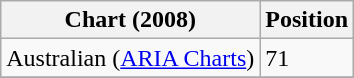<table class="wikitable">
<tr>
<th>Chart (2008)</th>
<th>Position</th>
</tr>
<tr>
<td>Australian (<a href='#'>ARIA Charts</a>)</td>
<td align="centre">71 </td>
</tr>
<tr>
</tr>
</table>
